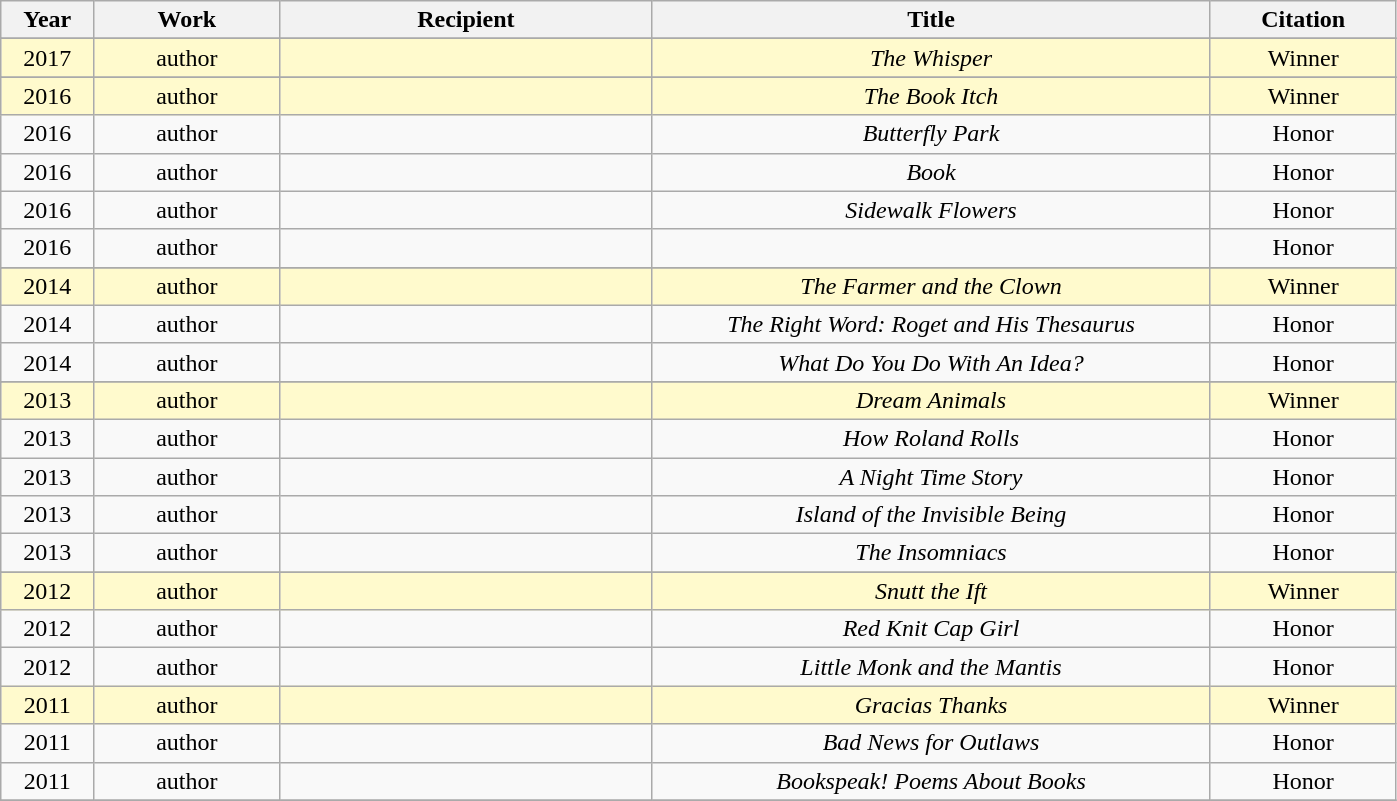<table class="sortable wikitable" style="text-align: center">
<tr>
<th width="5%">Year</th>
<th width="10%">Work</th>
<th width="20%">Recipient</th>
<th width="30%">Title</th>
<th width="10%">Citation</th>
</tr>
<tr style="background:LemonChiffon; color:black">
</tr>
<tr>
</tr>
<tr style="background:LemonChiffon; color:black">
<td>2017</td>
<td>author</td>
<td></td>
<td><em>The Whisper</em></td>
<td>Winner </td>
</tr>
<tr>
</tr>
<tr style="background:LemonChiffon; color:black">
<td>2016</td>
<td>author</td>
<td></td>
<td><em>The Book Itch</em></td>
<td>Winner </td>
</tr>
<tr>
<td>2016</td>
<td>author</td>
<td></td>
<td><em>Butterfly Park</em></td>
<td>Honor </td>
</tr>
<tr>
<td>2016</td>
<td>author</td>
<td></td>
<td><em>Book</em></td>
<td>Honor </td>
</tr>
<tr>
<td>2016</td>
<td>author</td>
<td></td>
<td><em>Sidewalk Flowers</em></td>
<td>Honor </td>
</tr>
<tr>
<td>2016</td>
<td>author</td>
<td></td>
<td></td>
<td>Honor </td>
</tr>
<tr>
</tr>
<tr style="background:LemonChiffon; color:black">
<td>2014</td>
<td>author</td>
<td></td>
<td><em>The Farmer and the Clown</em></td>
<td>Winner </td>
</tr>
<tr>
<td>2014</td>
<td>author</td>
<td></td>
<td><em>The Right Word: Roget and His Thesaurus</em></td>
<td>Honor </td>
</tr>
<tr>
<td>2014</td>
<td>author</td>
<td></td>
<td><em>What Do You Do With An Idea?</em></td>
<td>Honor </td>
</tr>
<tr>
</tr>
<tr style="background:LemonChiffon; color:black">
<td>2013</td>
<td>author</td>
<td></td>
<td><em>Dream Animals</em></td>
<td>Winner</td>
</tr>
<tr>
<td>2013</td>
<td>author</td>
<td></td>
<td><em>How Roland Rolls</em></td>
<td>Honor </td>
</tr>
<tr>
<td>2013</td>
<td>author</td>
<td></td>
<td><em>A Night Time Story</em></td>
<td>Honor</td>
</tr>
<tr>
<td>2013</td>
<td>author</td>
<td></td>
<td><em>Island of the Invisible Being</em></td>
<td>Honor</td>
</tr>
<tr>
<td>2013</td>
<td>author</td>
<td></td>
<td><em>The Insomniacs</em></td>
<td>Honor</td>
</tr>
<tr>
</tr>
<tr style="background:LemonChiffon; color:black">
<td>2012</td>
<td>author</td>
<td></td>
<td><em>Snutt the Ift</em></td>
<td>Winner</td>
</tr>
<tr>
<td>2012</td>
<td>author</td>
<td></td>
<td><em>Red Knit Cap Girl</em></td>
<td>Honor</td>
</tr>
<tr>
<td>2012</td>
<td>author</td>
<td></td>
<td><em>Little Monk and the Mantis</em></td>
<td>Honor</td>
</tr>
<tr style="background:LemonChiffon; color:black">
<td>2011</td>
<td>author</td>
<td></td>
<td><em>Gracias Thanks</em></td>
<td>Winner</td>
</tr>
<tr>
<td>2011</td>
<td>author</td>
<td></td>
<td><em>Bad News for Outlaws</em></td>
<td>Honor</td>
</tr>
<tr>
<td>2011</td>
<td>author</td>
<td></td>
<td><em>Bookspeak! Poems About Books</em></td>
<td>Honor</td>
</tr>
<tr>
</tr>
</table>
